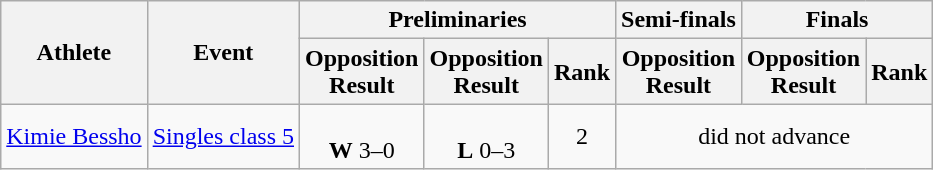<table class=wikitable>
<tr>
<th rowspan="2">Athlete</th>
<th rowspan="2">Event</th>
<th colspan="3">Preliminaries</th>
<th>Semi-finals</th>
<th colspan="2">Finals</th>
</tr>
<tr>
<th>Opposition<br>Result</th>
<th>Opposition<br>Result</th>
<th>Rank</th>
<th>Opposition<br>Result</th>
<th>Opposition<br>Result</th>
<th>Rank</th>
</tr>
<tr>
<td><a href='#'>Kimie Bessho</a></td>
<td><a href='#'>Singles class 5</a></td>
<td align="center"><br><strong>W</strong> 3–0</td>
<td align="center"><br><strong>L</strong> 0–3</td>
<td align="center">2</td>
<td align="center" colspan=3>did not advance</td>
</tr>
</table>
